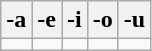<table class="wikitable" style="text-align:center;">
<tr>
<th>-a</th>
<th>-e</th>
<th>-i</th>
<th>-o</th>
<th>-u</th>
</tr>
<tr dir="rtl">
<td><span></span></td>
<td><span></span></td>
<td><span></span></td>
<td><span></span></td>
<td><span></span></td>
</tr>
</table>
